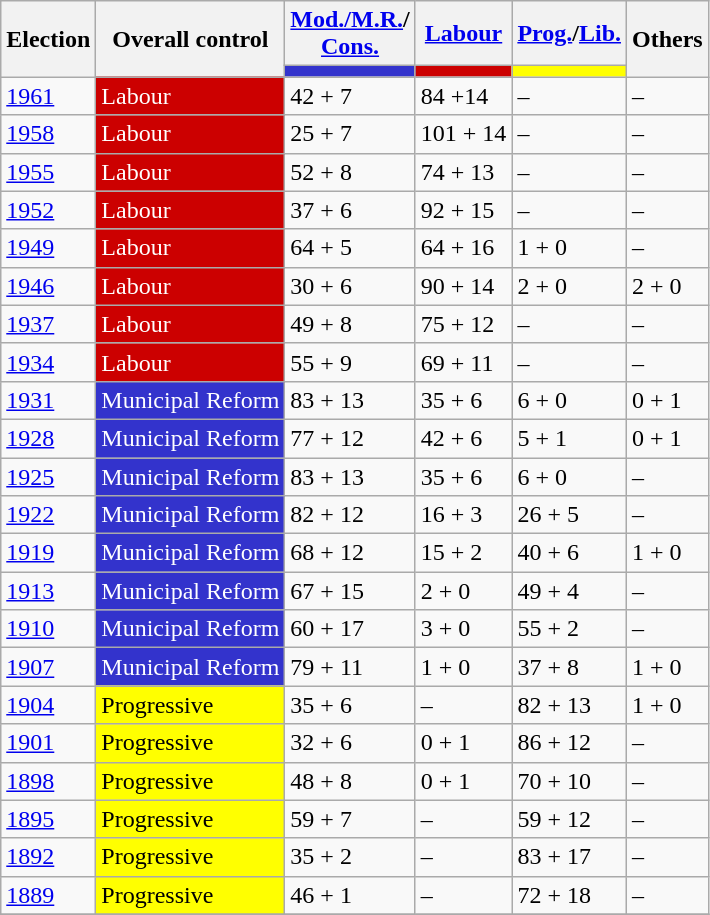<table class=wikitable>
<tr>
<th rowspan=2>Election</th>
<th rowspan=2>Overall control</th>
<th><a href='#'>Mod./M.R.</a>/<br><a href='#'>Cons.</a></th>
<th><a href='#'>Labour</a></th>
<th><a href='#'>Prog.</a>/<a href='#'>Lib.</a></th>
<th rowspan=2>Others</th>
</tr>
<tr>
<td style="background:#3333cc; color:white"></td>
<td style="background:#cc0000; color:white"></td>
<td style="background:yellow; color:black"></td>
</tr>
<tr>
<td><a href='#'>1961</a></td>
<td style="background:#cc0000; color:white">Labour</td>
<td>42 + 7</td>
<td>84 +14</td>
<td>–</td>
<td>–</td>
</tr>
<tr>
<td><a href='#'>1958</a></td>
<td style="background:#cc0000; color:white">Labour</td>
<td>25 + 7</td>
<td>101 + 14</td>
<td>–</td>
<td>–</td>
</tr>
<tr>
<td><a href='#'>1955</a></td>
<td style="background:#cc0000; color:white">Labour</td>
<td>52 + 8</td>
<td>74 + 13</td>
<td>–</td>
<td>–</td>
</tr>
<tr>
<td><a href='#'>1952</a></td>
<td style="background:#cc0000; color:white">Labour</td>
<td>37 + 6</td>
<td>92 + 15</td>
<td>–</td>
<td>–</td>
</tr>
<tr>
<td><a href='#'>1949</a></td>
<td style="background:#cc0000; color:white">Labour</td>
<td>64 + 5</td>
<td>64 + 16</td>
<td>1 + 0</td>
<td>–</td>
</tr>
<tr>
<td><a href='#'>1946</a></td>
<td style="background:#cc0000; color:white">Labour</td>
<td>30 + 6</td>
<td>90 + 14</td>
<td>2 + 0</td>
<td>2 + 0</td>
</tr>
<tr>
<td><a href='#'>1937</a></td>
<td style="background:#cc0000; color:white">Labour</td>
<td>49 + 8</td>
<td>75 + 12</td>
<td>–</td>
<td>–</td>
</tr>
<tr>
<td><a href='#'>1934</a></td>
<td style="background:#cc0000; color:white">Labour</td>
<td>55 + 9</td>
<td>69 + 11</td>
<td>–</td>
<td>–</td>
</tr>
<tr>
<td><a href='#'>1931</a></td>
<td style="background:#3333cc; color:white">Municipal Reform</td>
<td>83 + 13</td>
<td>35 + 6</td>
<td>6 + 0</td>
<td>0 + 1</td>
</tr>
<tr>
<td><a href='#'>1928</a></td>
<td style="background:#3333cc; color:white">Municipal Reform</td>
<td>77 + 12</td>
<td>42 + 6</td>
<td>5 + 1</td>
<td>0 + 1</td>
</tr>
<tr>
<td><a href='#'>1925</a></td>
<td style="background:#3333cc; color:white">Municipal Reform</td>
<td>83 + 13</td>
<td>35 + 6</td>
<td>6 + 0</td>
<td>–</td>
</tr>
<tr>
<td><a href='#'>1922</a></td>
<td style="background:#3333cc; color:white">Municipal Reform</td>
<td>82 + 12</td>
<td>16 + 3</td>
<td>26 + 5</td>
<td>–</td>
</tr>
<tr>
<td><a href='#'>1919</a></td>
<td style="background:#3333cc; color:white">Municipal Reform</td>
<td>68 + 12</td>
<td>15 + 2</td>
<td>40 + 6</td>
<td>1 + 0</td>
</tr>
<tr>
<td><a href='#'>1913</a></td>
<td style="background:#3333cc; color:white">Municipal Reform</td>
<td>67 + 15</td>
<td>2 + 0</td>
<td>49 + 4</td>
<td>–</td>
</tr>
<tr>
<td><a href='#'>1910</a></td>
<td style="background:#3333cc; color:white">Municipal Reform</td>
<td>60 + 17</td>
<td>3 + 0</td>
<td>55 + 2</td>
<td>–</td>
</tr>
<tr>
<td><a href='#'>1907</a></td>
<td style="background:#3333cc; color:white">Municipal Reform</td>
<td>79 + 11</td>
<td>1 + 0</td>
<td>37 + 8</td>
<td>1 + 0</td>
</tr>
<tr>
<td><a href='#'>1904</a></td>
<td style="background:yellow; color:black">Progressive</td>
<td>35 + 6</td>
<td>–</td>
<td>82 + 13</td>
<td>1 + 0</td>
</tr>
<tr>
<td><a href='#'>1901</a></td>
<td style="background:yellow; color:black">Progressive</td>
<td>32 + 6</td>
<td>0 + 1</td>
<td>86 + 12</td>
<td>–</td>
</tr>
<tr>
<td><a href='#'>1898</a></td>
<td style="background:yellow; color:black">Progressive</td>
<td>48 + 8</td>
<td>0 + 1</td>
<td>70 + 10</td>
<td>–</td>
</tr>
<tr>
<td><a href='#'>1895</a></td>
<td style="background:yellow; color:black">Progressive</td>
<td>59 + 7</td>
<td>–</td>
<td>59 + 12</td>
<td>–</td>
</tr>
<tr>
<td><a href='#'>1892</a></td>
<td style="background:yellow; color:black">Progressive</td>
<td>35 + 2</td>
<td>–</td>
<td>83 + 17</td>
<td>–</td>
</tr>
<tr>
<td><a href='#'>1889</a></td>
<td style="background:yellow; color:black">Progressive</td>
<td>46 + 1</td>
<td>–</td>
<td>72 + 18</td>
<td>–</td>
</tr>
<tr>
</tr>
</table>
